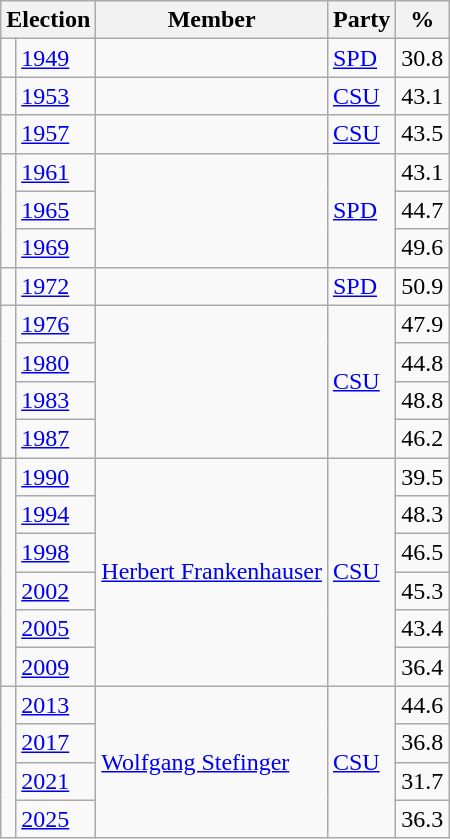<table class=wikitable>
<tr>
<th colspan=2>Election</th>
<th>Member</th>
<th>Party</th>
<th>%</th>
</tr>
<tr>
<td bgcolor=></td>
<td><a href='#'>1949</a></td>
<td></td>
<td><a href='#'>SPD</a></td>
<td align=right>30.8</td>
</tr>
<tr>
<td bgcolor=></td>
<td><a href='#'>1953</a></td>
<td></td>
<td><a href='#'>CSU</a></td>
<td align=right>43.1</td>
</tr>
<tr>
<td bgcolor=></td>
<td><a href='#'>1957</a></td>
<td></td>
<td><a href='#'>CSU</a></td>
<td align=right>43.5</td>
</tr>
<tr>
<td rowspan=3 bgcolor=></td>
<td><a href='#'>1961</a></td>
<td rowspan=3></td>
<td rowspan=3><a href='#'>SPD</a></td>
<td align=right>43.1</td>
</tr>
<tr>
<td><a href='#'>1965</a></td>
<td align=right>44.7</td>
</tr>
<tr>
<td><a href='#'>1969</a></td>
<td align=right>49.6</td>
</tr>
<tr>
<td bgcolor=></td>
<td><a href='#'>1972</a></td>
<td></td>
<td><a href='#'>SPD</a></td>
<td align=right>50.9</td>
</tr>
<tr>
<td rowspan=4 bgcolor=></td>
<td><a href='#'>1976</a></td>
<td rowspan=4></td>
<td rowspan=4><a href='#'>CSU</a></td>
<td align=right>47.9</td>
</tr>
<tr>
<td><a href='#'>1980</a></td>
<td align=right>44.8</td>
</tr>
<tr>
<td><a href='#'>1983</a></td>
<td align=right>48.8</td>
</tr>
<tr>
<td><a href='#'>1987</a></td>
<td align=right>46.2</td>
</tr>
<tr>
<td rowspan=6 bgcolor=></td>
<td><a href='#'>1990</a></td>
<td rowspan=6><a href='#'>Herbert Frankenhauser</a></td>
<td rowspan=6><a href='#'>CSU</a></td>
<td align=right>39.5</td>
</tr>
<tr>
<td><a href='#'>1994</a></td>
<td align=right>48.3</td>
</tr>
<tr>
<td><a href='#'>1998</a></td>
<td align=right>46.5</td>
</tr>
<tr>
<td><a href='#'>2002</a></td>
<td align=right>45.3</td>
</tr>
<tr>
<td><a href='#'>2005</a></td>
<td align=right>43.4</td>
</tr>
<tr>
<td><a href='#'>2009</a></td>
<td align=right>36.4</td>
</tr>
<tr>
<td rowspan=4 bgcolor=></td>
<td><a href='#'>2013</a></td>
<td rowspan=4><a href='#'>Wolfgang Stefinger</a></td>
<td rowspan=34><a href='#'>CSU</a></td>
<td align=right>44.6</td>
</tr>
<tr>
<td><a href='#'>2017</a></td>
<td align=right>36.8</td>
</tr>
<tr>
<td><a href='#'>2021</a></td>
<td align=right>31.7</td>
</tr>
<tr>
<td><a href='#'>2025</a></td>
<td align=right>36.3</td>
</tr>
</table>
